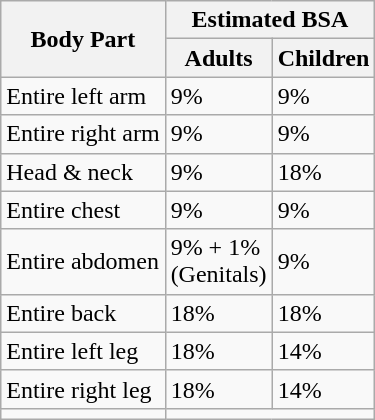<table class="wikitable floatright">
<tr>
<th rowspan="2">Body Part</th>
<th colspan="2">Estimated BSA</th>
</tr>
<tr>
<th>Adults</th>
<th>Children</th>
</tr>
<tr>
<td>Entire left arm</td>
<td>9%</td>
<td>9%</td>
</tr>
<tr>
<td>Entire right arm</td>
<td>9%</td>
<td>9%</td>
</tr>
<tr>
<td>Head & neck</td>
<td>9%</td>
<td>18%</td>
</tr>
<tr>
<td>Entire chest</td>
<td>9%</td>
<td>9%</td>
</tr>
<tr>
<td>Entire abdomen</td>
<td>9% + 1%<br>(Genitals)</td>
<td>9%</td>
</tr>
<tr>
<td>Entire back</td>
<td>18%</td>
<td>18%</td>
</tr>
<tr>
<td>Entire left leg</td>
<td>18%</td>
<td>14%</td>
</tr>
<tr>
<td>Entire right leg</td>
<td>18%</td>
<td>14%</td>
</tr>
<tr>
<td></td>
</tr>
</table>
